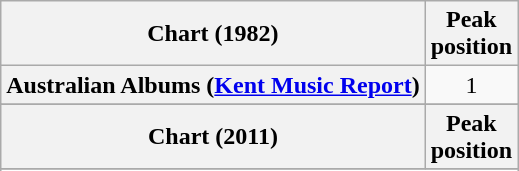<table class="wikitable sortable plainrowheaders" style="text-align:center">
<tr>
<th scope="col">Chart (1982)</th>
<th scope="col">Peak<br>position</th>
</tr>
<tr>
<th scope="row">Australian Albums (<a href='#'>Kent Music Report</a>)</th>
<td>1</td>
</tr>
<tr>
</tr>
<tr>
<th scope="col">Chart (2011)</th>
<th scope="col">Peak<br>position</th>
</tr>
<tr>
</tr>
<tr>
</tr>
</table>
